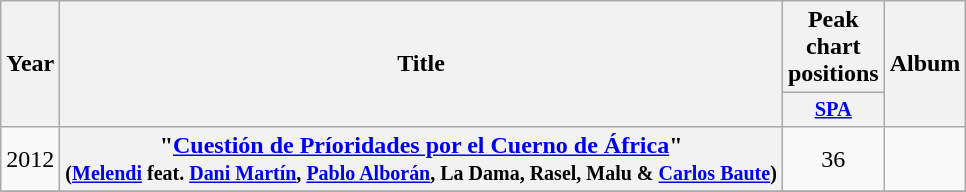<table class="wikitable plainrowheaders" style="text-align:center;" border="1">
<tr>
<th scope="col" rowspan="2">Year</th>
<th scope="col" rowspan="2">Title</th>
<th scope="col" colspan="1">Peak chart positions</th>
<th scope="col" rowspan="2">Album</th>
</tr>
<tr>
<th scope="col" style="width:4em;font-size:85%;"><a href='#'>SPA</a><br></th>
</tr>
<tr>
<td>2012</td>
<th scope="row">"<a href='#'>Cuestión de Príoridades por el Cuerno de África</a>"<br><small>(<a href='#'>Melendi</a> feat. <a href='#'>Dani Martín</a>, <a href='#'>Pablo Alborán</a>, La Dama, Rasel, Malu & <a href='#'>Carlos Baute</a>)</small></th>
<td>36</td>
<td></td>
</tr>
<tr>
</tr>
</table>
